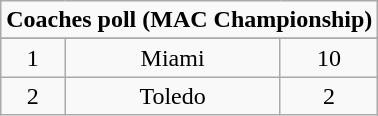<table class="wikitable">
<tr align="center">
<td align="center" Colspan="3"><strong>Coaches poll (MAC Championship)</strong></td>
</tr>
<tr align="center">
</tr>
<tr align="center">
<td>1</td>
<td>Miami</td>
<td>10</td>
</tr>
<tr align="center">
<td>2</td>
<td>Toledo</td>
<td>2</td>
</tr>
</table>
